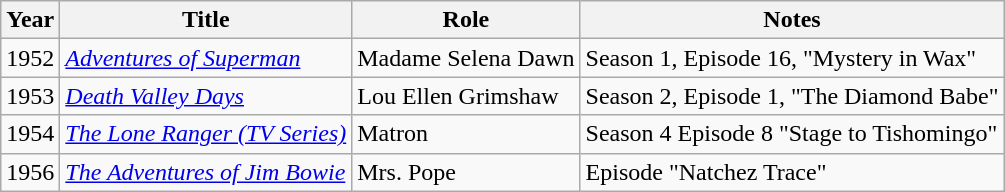<table class="wikitable plainrowheaders sortable">
<tr>
<th scope="col">Year</th>
<th scope="col">Title</th>
<th scope="col">Role</th>
<th scope="col" class="unsortable">Notes</th>
</tr>
<tr>
<td>1952</td>
<td><em><a href='#'>Adventures of Superman</a></em></td>
<td>Madame Selena Dawn</td>
<td>Season 1, Episode 16, "Mystery in Wax"</td>
</tr>
<tr>
<td>1953</td>
<td><em><a href='#'>Death Valley Days</a></em></td>
<td>Lou Ellen Grimshaw</td>
<td>Season 2, Episode 1, "The Diamond Babe"</td>
</tr>
<tr>
<td>1954</td>
<td><em><a href='#'>The Lone Ranger (TV Series)</a></em></td>
<td>Matron</td>
<td>Season 4 Episode 8 "Stage to Tishomingo"</td>
</tr>
<tr>
<td>1956</td>
<td><em><a href='#'>The Adventures of Jim Bowie</a></em></td>
<td>Mrs. Pope</td>
<td>Episode "Natchez Trace"</td>
</tr>
</table>
